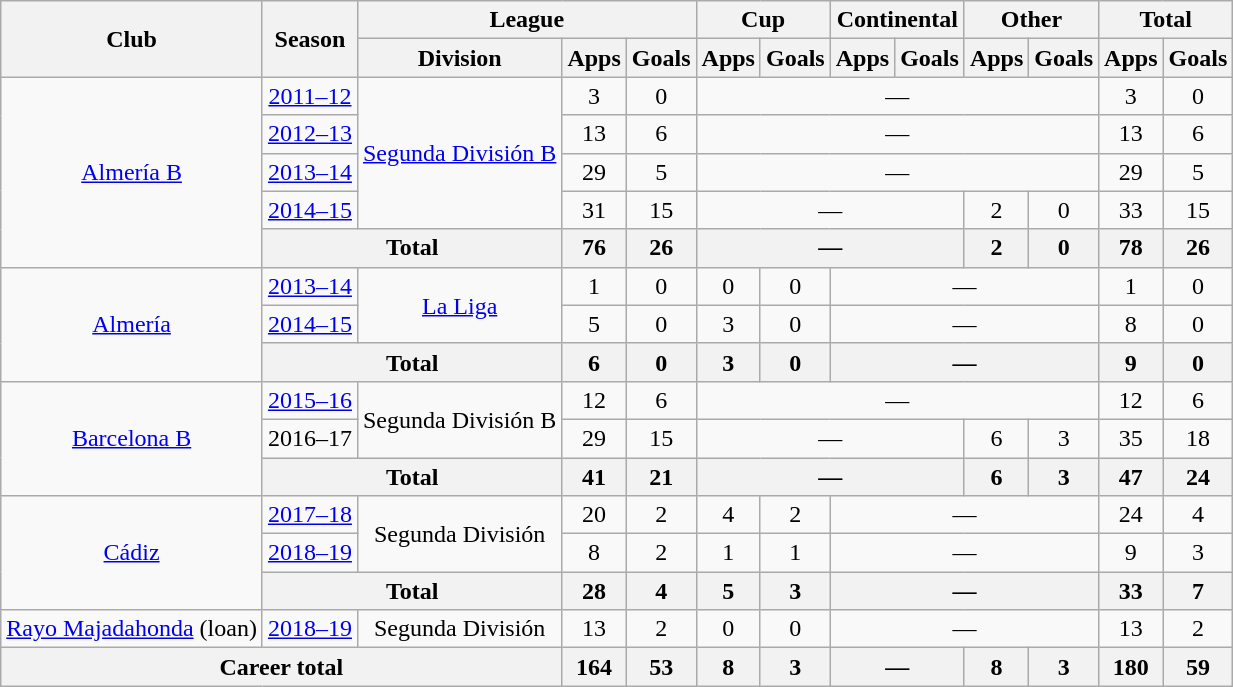<table class="wikitable" style="text-align: center">
<tr>
<th rowspan="2">Club</th>
<th rowspan="2">Season</th>
<th colspan="3">League</th>
<th colspan="2">Cup</th>
<th colspan="2">Continental</th>
<th colspan="2">Other</th>
<th colspan="2">Total</th>
</tr>
<tr>
<th>Division</th>
<th>Apps</th>
<th>Goals</th>
<th>Apps</th>
<th>Goals</th>
<th>Apps</th>
<th>Goals</th>
<th>Apps</th>
<th>Goals</th>
<th>Apps</th>
<th>Goals</th>
</tr>
<tr>
<td rowspan="5"><a href='#'>Almería B</a></td>
<td><a href='#'>2011–12</a></td>
<td rowspan="4"><a href='#'>Segunda División B</a></td>
<td>3</td>
<td>0</td>
<td colspan="6">—</td>
<td>3</td>
<td>0</td>
</tr>
<tr>
<td><a href='#'>2012–13</a></td>
<td>13</td>
<td>6</td>
<td colspan="6">—</td>
<td>13</td>
<td>6</td>
</tr>
<tr>
<td><a href='#'>2013–14</a></td>
<td>29</td>
<td>5</td>
<td colspan="6">—</td>
<td>29</td>
<td>5</td>
</tr>
<tr>
<td><a href='#'>2014–15</a></td>
<td>31</td>
<td>15</td>
<td colspan="4">—</td>
<td>2</td>
<td>0</td>
<td>33</td>
<td>15</td>
</tr>
<tr>
<th colspan="2">Total</th>
<th>76</th>
<th>26</th>
<th colspan="4">—</th>
<th>2</th>
<th>0</th>
<th>78</th>
<th>26</th>
</tr>
<tr>
<td rowspan="3"><a href='#'>Almería</a></td>
<td><a href='#'>2013–14</a></td>
<td rowspan="2"><a href='#'>La Liga</a></td>
<td>1</td>
<td>0</td>
<td>0</td>
<td>0</td>
<td colspan="4">—</td>
<td>1</td>
<td>0</td>
</tr>
<tr>
<td><a href='#'>2014–15</a></td>
<td>5</td>
<td>0</td>
<td>3</td>
<td>0</td>
<td colspan="4">—</td>
<td>8</td>
<td>0</td>
</tr>
<tr>
<th colspan="2">Total</th>
<th>6</th>
<th>0</th>
<th>3</th>
<th>0</th>
<th colspan="4">—</th>
<th>9</th>
<th>0</th>
</tr>
<tr>
<td rowspan="3"><a href='#'>Barcelona B</a></td>
<td><a href='#'>2015–16</a></td>
<td rowspan="2">Segunda División B</td>
<td>12</td>
<td>6</td>
<td colspan="6">—</td>
<td>12</td>
<td>6</td>
</tr>
<tr>
<td>2016–17</td>
<td>29</td>
<td>15</td>
<td colspan="4">—</td>
<td>6</td>
<td>3</td>
<td>35</td>
<td>18</td>
</tr>
<tr>
<th colspan="2">Total</th>
<th>41</th>
<th>21</th>
<th colspan="4">—</th>
<th>6</th>
<th>3</th>
<th>47</th>
<th>24</th>
</tr>
<tr>
<td rowspan="3"><a href='#'>Cádiz</a></td>
<td><a href='#'>2017–18</a></td>
<td rowspan="2">Segunda División</td>
<td>20</td>
<td>2</td>
<td>4</td>
<td>2</td>
<td colspan="4">—</td>
<td>24</td>
<td>4</td>
</tr>
<tr>
<td><a href='#'>2018–19</a></td>
<td>8</td>
<td>2</td>
<td>1</td>
<td>1</td>
<td colspan="4">—</td>
<td>9</td>
<td>3</td>
</tr>
<tr>
<th colspan="2">Total</th>
<th>28</th>
<th>4</th>
<th>5</th>
<th>3</th>
<th colspan="4">—</th>
<th>33</th>
<th>7</th>
</tr>
<tr>
<td><a href='#'>Rayo Majadahonda</a> (loan)</td>
<td><a href='#'>2018–19</a></td>
<td>Segunda División</td>
<td>13</td>
<td>2</td>
<td>0</td>
<td>0</td>
<td colspan="4">—</td>
<td>13</td>
<td>2</td>
</tr>
<tr>
<th colspan="3">Career total</th>
<th>164</th>
<th>53</th>
<th>8</th>
<th>3</th>
<th colspan="2">—</th>
<th>8</th>
<th>3</th>
<th>180</th>
<th>59</th>
</tr>
</table>
